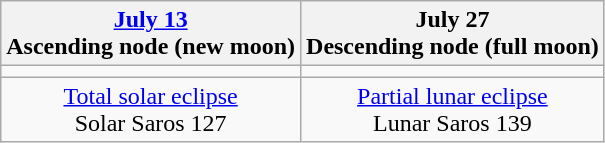<table class="wikitable">
<tr>
<th><a href='#'>July 13</a><br>Ascending node (new moon)<br></th>
<th>July 27<br>Descending node (full moon)<br></th>
</tr>
<tr>
<td></td>
<td></td>
</tr>
<tr align=center>
<td><a href='#'>Total solar eclipse</a><br>Solar Saros 127</td>
<td><a href='#'>Partial lunar eclipse</a><br>Lunar Saros 139</td>
</tr>
</table>
